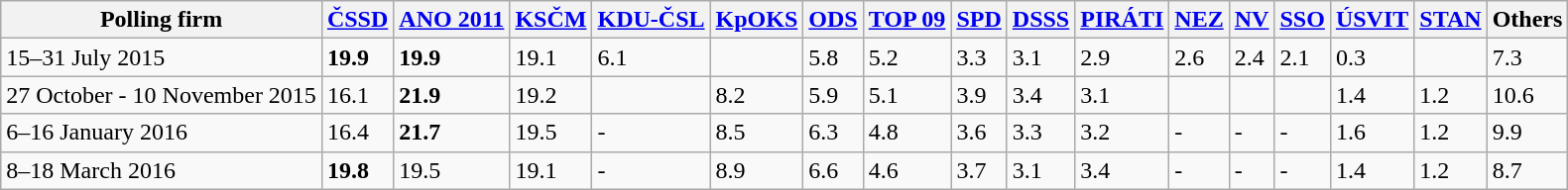<table class="wikitable">
<tr>
<th>Polling firm</th>
<th><a href='#'>ČSSD</a></th>
<th><a href='#'>ANO 2011</a></th>
<th><a href='#'>KSČM</a></th>
<th><a href='#'>KDU-ČSL</a></th>
<th><a href='#'>KpOKS</a></th>
<th><a href='#'>ODS</a></th>
<th><a href='#'>TOP 09</a></th>
<th><a href='#'>SPD</a></th>
<th><a href='#'>DSSS</a></th>
<th><a href='#'>PIRÁTI</a></th>
<th><a href='#'>NEZ</a></th>
<th><a href='#'>NV</a></th>
<th><a href='#'>SSO</a></th>
<th><a href='#'>ÚSVIT</a></th>
<th><a href='#'>STAN</a></th>
<th>Others</th>
</tr>
<tr>
<td> 15–31 July 2015</td>
<td><strong>19.9</strong></td>
<td><strong>19.9</strong></td>
<td>19.1</td>
<td>6.1</td>
<td></td>
<td>5.8</td>
<td>5.2</td>
<td>3.3</td>
<td>3.1</td>
<td>2.9</td>
<td>2.6</td>
<td>2.4</td>
<td>2.1</td>
<td>0.3</td>
<td></td>
<td>7.3</td>
</tr>
<tr>
<td> 27  October - 10 November 2015</td>
<td>16.1</td>
<td><strong>21.9</strong></td>
<td>19.2</td>
<td></td>
<td>8.2</td>
<td>5.9</td>
<td>5.1</td>
<td>3.9</td>
<td>3.4</td>
<td>3.1</td>
<td></td>
<td></td>
<td></td>
<td>1.4</td>
<td>1.2</td>
<td>10.6</td>
</tr>
<tr>
<td> 6–16 January 2016</td>
<td>16.4</td>
<td><strong>21.7</strong></td>
<td>19.5</td>
<td>-</td>
<td>8.5</td>
<td>6.3</td>
<td>4.8</td>
<td>3.6</td>
<td>3.3</td>
<td>3.2</td>
<td>-</td>
<td>-</td>
<td>-</td>
<td>1.6</td>
<td>1.2</td>
<td>9.9</td>
</tr>
<tr>
<td> 8–18 March 2016</td>
<td><strong>19.8</strong></td>
<td>19.5</td>
<td>19.1</td>
<td>-</td>
<td>8.9</td>
<td>6.6</td>
<td>4.6</td>
<td>3.7</td>
<td>3.1</td>
<td>3.4</td>
<td>-</td>
<td>-</td>
<td>-</td>
<td>1.4</td>
<td>1.2</td>
<td>8.7</td>
</tr>
</table>
